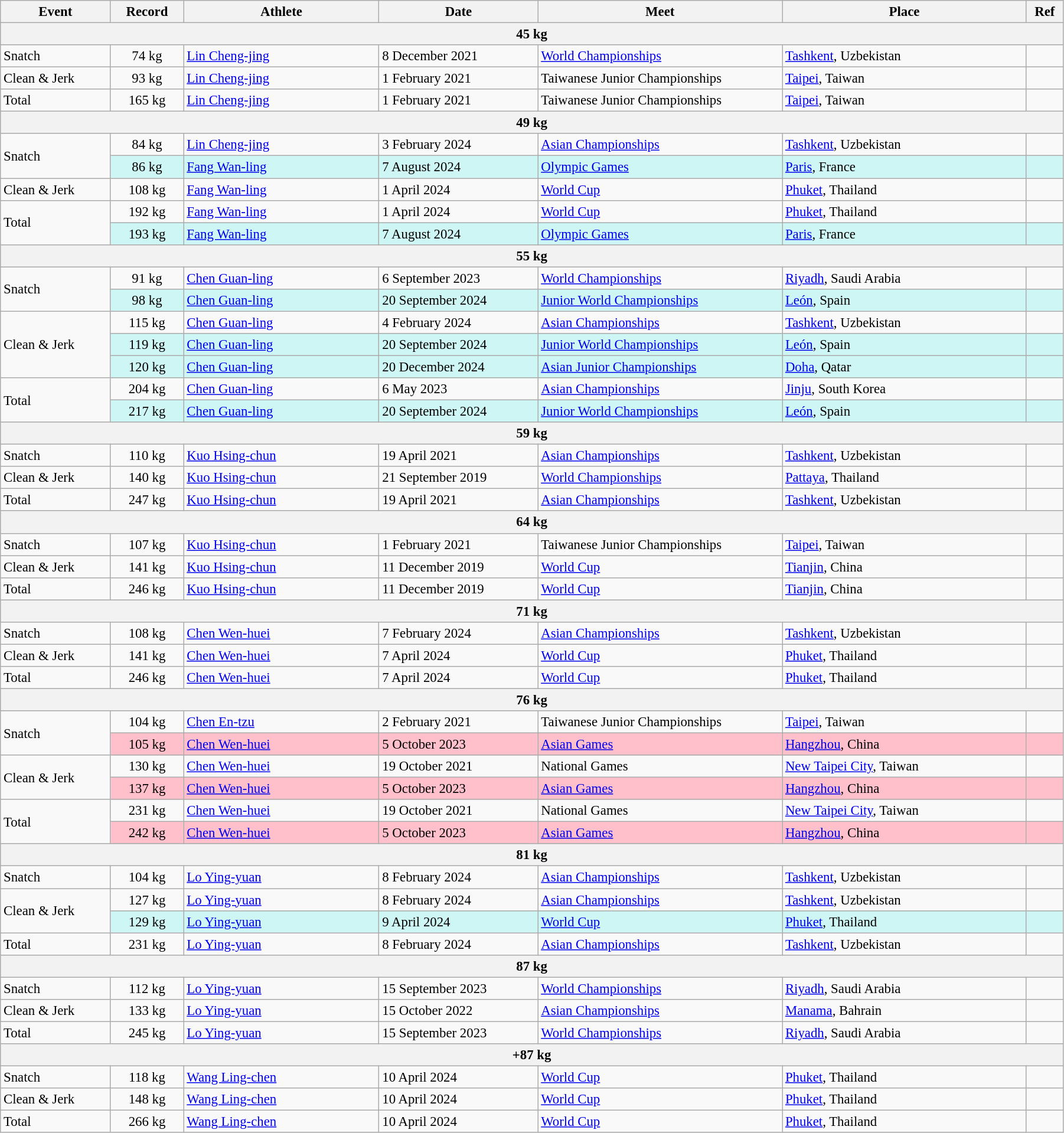<table class="wikitable" style="font-size:95%; width: 95%;">
<tr>
<th width=9%>Event</th>
<th width=6%>Record</th>
<th width=16%>Athlete</th>
<th width=13%>Date</th>
<th width=20%>Meet</th>
<th width=20%>Place</th>
<th width=3%>Ref</th>
</tr>
<tr bgcolor="#DDDDDD">
<th colspan="7">45 kg</th>
</tr>
<tr>
<td>Snatch</td>
<td align=center>74 kg</td>
<td><a href='#'>Lin Cheng-jing</a></td>
<td>8 December 2021</td>
<td><a href='#'>World Championships</a></td>
<td><a href='#'>Tashkent</a>, Uzbekistan</td>
<td></td>
</tr>
<tr>
<td>Clean & Jerk</td>
<td align=center>93 kg</td>
<td><a href='#'>Lin Cheng-jing</a></td>
<td>1 February 2021</td>
<td>Taiwanese Junior Championships</td>
<td><a href='#'>Taipei</a>, Taiwan</td>
<td></td>
</tr>
<tr>
<td>Total</td>
<td align=center>165 kg</td>
<td><a href='#'>Lin Cheng-jing</a></td>
<td>1 February 2021</td>
<td>Taiwanese Junior Championships</td>
<td><a href='#'>Taipei</a>, Taiwan</td>
<td></td>
</tr>
<tr bgcolor="#DDDDDD">
<th colspan="7">49 kg</th>
</tr>
<tr>
<td rowspan=2>Snatch</td>
<td align=center>84 kg</td>
<td><a href='#'>Lin Cheng-jing</a></td>
<td>3 February 2024</td>
<td><a href='#'>Asian Championships</a></td>
<td><a href='#'>Tashkent</a>, Uzbekistan</td>
<td></td>
</tr>
<tr bgcolor=#CEF6F5>
<td align=center>86 kg</td>
<td><a href='#'>Fang Wan-ling</a></td>
<td>7 August 2024</td>
<td><a href='#'>Olympic Games</a></td>
<td><a href='#'>Paris</a>, France</td>
<td></td>
</tr>
<tr>
<td>Clean & Jerk</td>
<td align=center>108 kg</td>
<td><a href='#'>Fang Wan-ling</a></td>
<td>1 April 2024</td>
<td><a href='#'>World Cup</a></td>
<td><a href='#'>Phuket</a>, Thailand</td>
<td></td>
</tr>
<tr>
<td rowspan=2>Total</td>
<td align=center>192 kg</td>
<td><a href='#'>Fang Wan-ling</a></td>
<td>1 April 2024</td>
<td><a href='#'>World Cup</a></td>
<td><a href='#'>Phuket</a>, Thailand</td>
<td></td>
</tr>
<tr bgcolor=#CEF6F5>
<td align=center>193 kg</td>
<td><a href='#'>Fang Wan-ling</a></td>
<td>7 August 2024</td>
<td><a href='#'>Olympic Games</a></td>
<td><a href='#'>Paris</a>, France</td>
<td></td>
</tr>
<tr bgcolor="#DDDDDD">
<th colspan="7">55 kg</th>
</tr>
<tr>
<td rowspan=2>Snatch</td>
<td align=center>91 kg</td>
<td><a href='#'>Chen Guan-ling</a></td>
<td>6 September 2023</td>
<td><a href='#'>World Championships</a></td>
<td><a href='#'>Riyadh</a>, Saudi Arabia</td>
<td></td>
</tr>
<tr bgcolor=#CEF6F5>
<td align=center>98 kg</td>
<td><a href='#'>Chen Guan-ling</a></td>
<td>20 September 2024</td>
<td><a href='#'>Junior World Championships</a></td>
<td><a href='#'>León</a>, Spain</td>
<td></td>
</tr>
<tr>
<td rowspan=3>Clean & Jerk</td>
<td align=center>115 kg</td>
<td><a href='#'>Chen Guan-ling</a></td>
<td>4 February 2024</td>
<td><a href='#'>Asian Championships</a></td>
<td><a href='#'>Tashkent</a>, Uzbekistan</td>
<td></td>
</tr>
<tr bgcolor=#CEF6F5>
<td align=center>119 kg</td>
<td><a href='#'>Chen Guan-ling</a></td>
<td>20 September 2024</td>
<td><a href='#'>Junior World Championships</a></td>
<td><a href='#'>León</a>, Spain</td>
<td></td>
</tr>
<tr bgcolor=#CEF6F5>
<td align=center>120 kg</td>
<td><a href='#'>Chen Guan-ling</a></td>
<td>20 December 2024</td>
<td><a href='#'>Asian Junior Championships</a></td>
<td><a href='#'>Doha</a>, Qatar</td>
<td></td>
</tr>
<tr>
<td rowspan=2>Total</td>
<td align=center>204 kg</td>
<td><a href='#'>Chen Guan-ling</a></td>
<td>6 May 2023</td>
<td><a href='#'>Asian Championships</a></td>
<td><a href='#'>Jinju</a>, South Korea</td>
<td></td>
</tr>
<tr bgcolor=#CEF6F5>
<td align=center>217 kg</td>
<td><a href='#'>Chen Guan-ling</a></td>
<td>20 September 2024</td>
<td><a href='#'>Junior World Championships</a></td>
<td><a href='#'>León</a>, Spain</td>
<td></td>
</tr>
<tr bgcolor="#DDDDDD">
<th colspan="7">59 kg</th>
</tr>
<tr>
<td>Snatch</td>
<td align=center>110 kg</td>
<td><a href='#'>Kuo Hsing-chun</a></td>
<td>19 April 2021</td>
<td><a href='#'>Asian Championships</a></td>
<td><a href='#'>Tashkent</a>, Uzbekistan</td>
<td></td>
</tr>
<tr>
<td>Clean & Jerk</td>
<td align=center>140 kg</td>
<td><a href='#'>Kuo Hsing-chun</a></td>
<td>21 September 2019</td>
<td><a href='#'>World Championships</a></td>
<td><a href='#'>Pattaya</a>, Thailand</td>
<td></td>
</tr>
<tr>
<td>Total</td>
<td align=center>247 kg</td>
<td><a href='#'>Kuo Hsing-chun</a></td>
<td>19 April 2021</td>
<td><a href='#'>Asian Championships</a></td>
<td><a href='#'>Tashkent</a>, Uzbekistan</td>
<td></td>
</tr>
<tr bgcolor="#DDDDDD">
<th colspan="7">64 kg</th>
</tr>
<tr>
<td>Snatch</td>
<td align=center>107 kg</td>
<td><a href='#'>Kuo Hsing-chun</a></td>
<td>1 February 2021</td>
<td>Taiwanese Junior Championships</td>
<td><a href='#'>Taipei</a>, Taiwan</td>
<td></td>
</tr>
<tr>
<td>Clean & Jerk</td>
<td align=center>141 kg</td>
<td><a href='#'>Kuo Hsing-chun</a></td>
<td>11 December 2019</td>
<td><a href='#'>World Cup</a></td>
<td><a href='#'>Tianjin</a>, China</td>
<td></td>
</tr>
<tr>
<td>Total</td>
<td align=center>246 kg</td>
<td><a href='#'>Kuo Hsing-chun</a></td>
<td>11 December 2019</td>
<td><a href='#'>World Cup</a></td>
<td><a href='#'>Tianjin</a>, China</td>
<td></td>
</tr>
<tr bgcolor="#DDDDDD">
<th colspan="7">71 kg</th>
</tr>
<tr>
<td>Snatch</td>
<td align=center>108 kg</td>
<td><a href='#'>Chen Wen-huei</a></td>
<td>7 February 2024</td>
<td><a href='#'>Asian Championships</a></td>
<td><a href='#'>Tashkent</a>, Uzbekistan</td>
<td></td>
</tr>
<tr>
<td>Clean & Jerk</td>
<td align=center>141 kg</td>
<td><a href='#'>Chen Wen-huei</a></td>
<td>7 April 2024</td>
<td><a href='#'>World Cup</a></td>
<td><a href='#'>Phuket</a>, Thailand</td>
<td></td>
</tr>
<tr>
<td>Total</td>
<td align=center>246 kg</td>
<td><a href='#'>Chen Wen-huei</a></td>
<td>7 April 2024</td>
<td><a href='#'>World Cup</a></td>
<td><a href='#'>Phuket</a>, Thailand</td>
<td></td>
</tr>
<tr bgcolor="#DDDDDD">
<th colspan="7">76 kg</th>
</tr>
<tr>
<td rowspan=2>Snatch</td>
<td align=center>104 kg</td>
<td><a href='#'>Chen En-tzu</a></td>
<td>2 February 2021</td>
<td>Taiwanese Junior Championships</td>
<td><a href='#'>Taipei</a>, Taiwan</td>
<td></td>
</tr>
<tr bgcolor=pink>
<td align=center>105 kg</td>
<td><a href='#'>Chen Wen-huei</a></td>
<td>5 October 2023</td>
<td><a href='#'>Asian Games</a></td>
<td><a href='#'>Hangzhou</a>, China</td>
<td></td>
</tr>
<tr>
<td rowspan=2>Clean & Jerk</td>
<td align=center>130 kg</td>
<td><a href='#'>Chen Wen-huei</a></td>
<td>19 October 2021</td>
<td>National Games</td>
<td><a href='#'>New Taipei City</a>, Taiwan</td>
<td></td>
</tr>
<tr bgcolor=pink>
<td align=center>137 kg</td>
<td><a href='#'>Chen Wen-huei</a></td>
<td>5 October 2023</td>
<td><a href='#'>Asian Games</a></td>
<td><a href='#'>Hangzhou</a>, China</td>
<td></td>
</tr>
<tr>
<td rowspan=2>Total</td>
<td align=center>231 kg</td>
<td><a href='#'>Chen Wen-huei</a></td>
<td>19 October 2021</td>
<td>National Games</td>
<td><a href='#'>New Taipei City</a>, Taiwan</td>
<td></td>
</tr>
<tr bgcolor=pink>
<td align=center>242 kg</td>
<td><a href='#'>Chen Wen-huei</a></td>
<td>5 October 2023</td>
<td><a href='#'>Asian Games</a></td>
<td><a href='#'>Hangzhou</a>, China</td>
<td></td>
</tr>
<tr bgcolor="#DDDDDD">
<th colspan="7">81 kg</th>
</tr>
<tr>
<td>Snatch</td>
<td align=center>104 kg</td>
<td><a href='#'>Lo Ying-yuan</a></td>
<td>8 February 2024</td>
<td><a href='#'>Asian Championships</a></td>
<td><a href='#'>Tashkent</a>, Uzbekistan</td>
<td></td>
</tr>
<tr>
<td rowspan=2>Clean & Jerk</td>
<td align=center>127 kg</td>
<td><a href='#'>Lo Ying-yuan</a></td>
<td>8 February 2024</td>
<td><a href='#'>Asian Championships</a></td>
<td><a href='#'>Tashkent</a>, Uzbekistan</td>
<td></td>
</tr>
<tr bgcolor=#CEF6F5>
<td align=center>129 kg</td>
<td><a href='#'>Lo Ying-yuan</a></td>
<td>9 April 2024</td>
<td><a href='#'>World Cup</a></td>
<td><a href='#'>Phuket</a>, Thailand</td>
<td></td>
</tr>
<tr>
<td>Total</td>
<td align=center>231 kg</td>
<td><a href='#'>Lo Ying-yuan</a></td>
<td>8 February 2024</td>
<td><a href='#'>Asian Championships</a></td>
<td><a href='#'>Tashkent</a>, Uzbekistan</td>
<td></td>
</tr>
<tr bgcolor="#DDDDDD">
<th colspan="7">87 kg</th>
</tr>
<tr>
<td>Snatch</td>
<td align=center>112 kg</td>
<td><a href='#'>Lo Ying-yuan</a></td>
<td>15 September 2023</td>
<td><a href='#'>World Championships</a></td>
<td><a href='#'>Riyadh</a>, Saudi Arabia</td>
<td></td>
</tr>
<tr>
<td>Clean & Jerk</td>
<td align=center>133 kg</td>
<td><a href='#'>Lo Ying-yuan</a></td>
<td>15 October 2022</td>
<td><a href='#'>Asian Championships</a></td>
<td><a href='#'>Manama</a>, Bahrain</td>
<td></td>
</tr>
<tr>
<td>Total</td>
<td align=center>245 kg</td>
<td><a href='#'>Lo Ying-yuan</a></td>
<td>15 September 2023</td>
<td><a href='#'>World Championships</a></td>
<td><a href='#'>Riyadh</a>, Saudi Arabia</td>
<td></td>
</tr>
<tr bgcolor="#DDDDDD">
<th colspan="7">+87 kg</th>
</tr>
<tr>
<td>Snatch</td>
<td align=center>118 kg</td>
<td><a href='#'>Wang Ling-chen</a></td>
<td>10 April 2024</td>
<td><a href='#'>World Cup</a></td>
<td><a href='#'>Phuket</a>, Thailand</td>
<td></td>
</tr>
<tr>
<td>Clean & Jerk</td>
<td align=center>148 kg</td>
<td><a href='#'>Wang Ling-chen</a></td>
<td>10 April 2024</td>
<td><a href='#'>World Cup</a></td>
<td><a href='#'>Phuket</a>, Thailand</td>
<td></td>
</tr>
<tr>
<td>Total</td>
<td align=center>266 kg</td>
<td><a href='#'>Wang Ling-chen</a></td>
<td>10 April 2024</td>
<td><a href='#'>World Cup</a></td>
<td><a href='#'>Phuket</a>, Thailand</td>
<td></td>
</tr>
</table>
